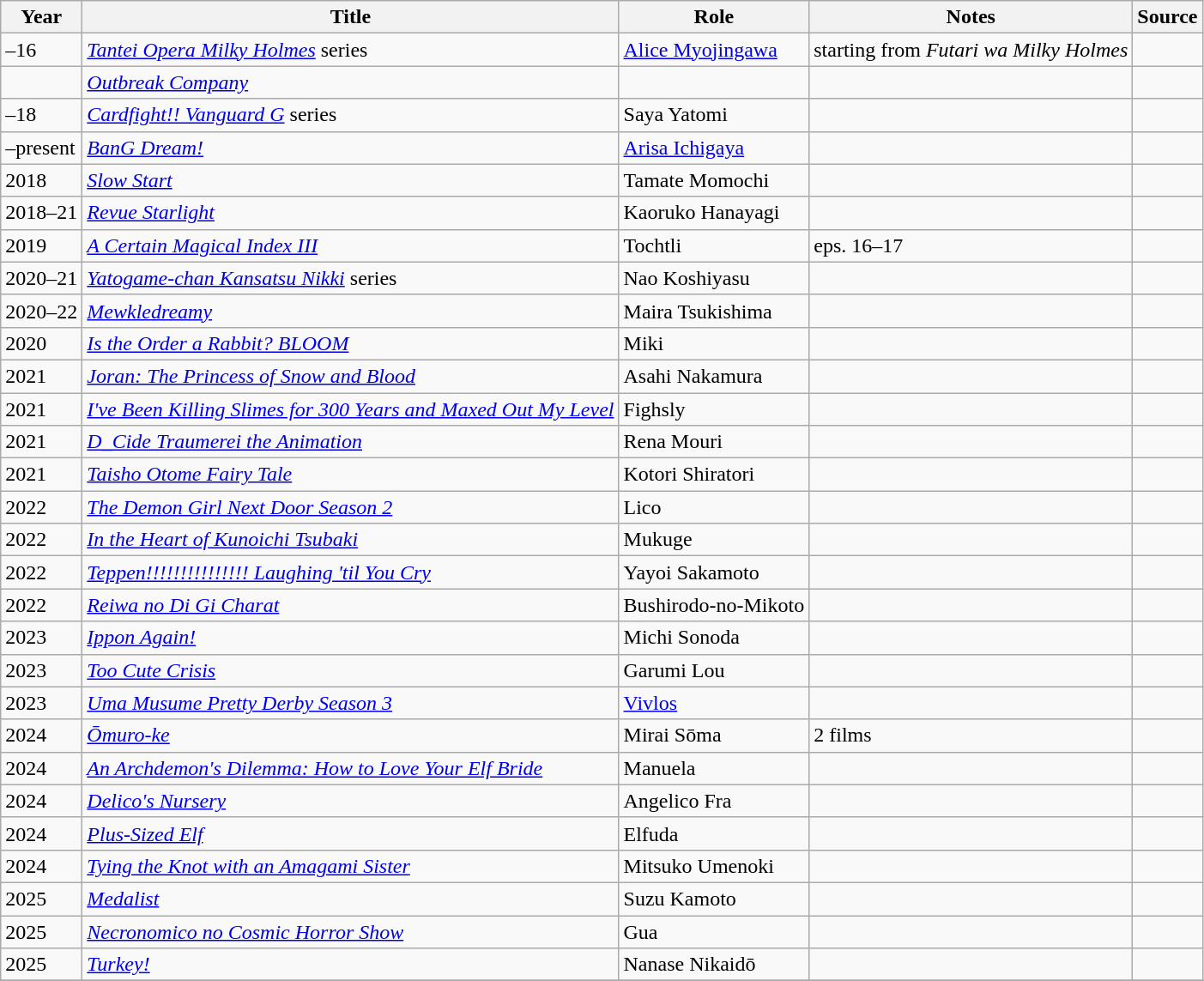<table class="wikitable sortable plainrowheaders">
<tr>
<th>Year</th>
<th>Title</th>
<th>Role</th>
<th class="unsortable">Notes</th>
<th class="unsortable">Source</th>
</tr>
<tr>
<td>–16</td>
<td><em><a href='#'>Tantei Opera Milky Holmes</a></em> series</td>
<td><a href='#'>Alice Myojingawa</a></td>
<td>starting from <em>Futari wa Milky Holmes</em></td>
<td></td>
</tr>
<tr>
<td></td>
<td><em><a href='#'>Outbreak Company</a></em></td>
<td></td>
<td></td>
<td></td>
</tr>
<tr>
<td>–18</td>
<td><em><a href='#'>Cardfight!! Vanguard G</a></em> series</td>
<td>Saya Yatomi</td>
<td></td>
<td></td>
</tr>
<tr>
<td>–present</td>
<td><em><a href='#'>BanG Dream!</a></em></td>
<td><a href='#'>Arisa Ichigaya</a></td>
<td></td>
<td></td>
</tr>
<tr>
<td>2018</td>
<td><em><a href='#'>Slow Start</a></em></td>
<td>Tamate Momochi</td>
<td></td>
<td></td>
</tr>
<tr>
<td>2018–21</td>
<td><em><a href='#'>Revue Starlight</a></em></td>
<td>Kaoruko Hanayagi</td>
<td></td>
<td></td>
</tr>
<tr>
<td>2019</td>
<td><em><a href='#'>A Certain Magical Index III</a></em></td>
<td>Tochtli</td>
<td>eps. 16–17</td>
<td></td>
</tr>
<tr>
<td>2020–21</td>
<td><em><a href='#'>Yatogame-chan Kansatsu Nikki</a></em> series</td>
<td>Nao Koshiyasu</td>
<td></td>
<td></td>
</tr>
<tr>
<td>2020–22</td>
<td><em><a href='#'>Mewkledreamy</a></em></td>
<td>Maira Tsukishima</td>
<td></td>
<td></td>
</tr>
<tr>
<td>2020</td>
<td><em><a href='#'>Is the Order a Rabbit? BLOOM</a></em></td>
<td>Miki</td>
<td></td>
<td></td>
</tr>
<tr>
<td>2021</td>
<td><em><a href='#'>Joran: The Princess of Snow and Blood</a></em></td>
<td>Asahi Nakamura</td>
<td></td>
<td></td>
</tr>
<tr>
<td>2021</td>
<td><em><a href='#'>I've Been Killing Slimes for 300 Years and Maxed Out My Level</a></em></td>
<td>Fighsly</td>
<td></td>
<td></td>
</tr>
<tr>
<td>2021</td>
<td><em><a href='#'>D_Cide Traumerei the Animation</a></em></td>
<td>Rena Mouri</td>
<td></td>
<td></td>
</tr>
<tr>
<td>2021</td>
<td><em><a href='#'>Taisho Otome Fairy Tale</a></em></td>
<td>Kotori Shiratori</td>
<td></td>
<td></td>
</tr>
<tr>
<td>2022</td>
<td><em><a href='#'>The Demon Girl Next Door Season 2</a></em></td>
<td>Lico</td>
<td></td>
<td></td>
</tr>
<tr>
<td>2022</td>
<td><em><a href='#'>In the Heart of Kunoichi Tsubaki</a></em></td>
<td>Mukuge</td>
<td></td>
<td></td>
</tr>
<tr>
<td>2022</td>
<td><em><a href='#'>Teppen!!!!!!!!!!!!!!! Laughing 'til You Cry</a></em></td>
<td>Yayoi Sakamoto</td>
<td></td>
<td></td>
</tr>
<tr>
<td>2022</td>
<td><em><a href='#'>Reiwa no Di Gi Charat</a></em></td>
<td>Bushirodo-no-Mikoto</td>
<td></td>
<td></td>
</tr>
<tr>
<td>2023</td>
<td><em><a href='#'>Ippon Again!</a></em></td>
<td>Michi Sonoda</td>
<td></td>
<td></td>
</tr>
<tr>
<td>2023</td>
<td><em><a href='#'>Too Cute Crisis</a></em></td>
<td>Garumi Lou</td>
<td></td>
<td></td>
</tr>
<tr>
<td>2023</td>
<td><em><a href='#'>Uma Musume Pretty Derby Season 3</a></em></td>
<td><a href='#'>Vivlos</a></td>
<td></td>
<td></td>
</tr>
<tr>
<td>2024</td>
<td><em><a href='#'>Ōmuro-ke</a></em></td>
<td>Mirai Sōma</td>
<td>2 films</td>
<td></td>
</tr>
<tr>
<td>2024</td>
<td><em><a href='#'>An Archdemon's Dilemma: How to Love Your Elf Bride</a></em></td>
<td>Manuela</td>
<td></td>
<td></td>
</tr>
<tr>
<td>2024</td>
<td><em><a href='#'>Delico's Nursery</a></em></td>
<td>Angelico Fra</td>
<td></td>
<td></td>
</tr>
<tr>
<td>2024</td>
<td><em><a href='#'>Plus-Sized Elf</a></em></td>
<td>Elfuda</td>
<td></td>
<td></td>
</tr>
<tr>
<td>2024</td>
<td><em><a href='#'>Tying the Knot with an Amagami Sister</a></em></td>
<td>Mitsuko Umenoki</td>
<td></td>
<td></td>
</tr>
<tr>
<td>2025</td>
<td><em><a href='#'>Medalist</a></em></td>
<td>Suzu Kamoto</td>
<td></td>
<td></td>
</tr>
<tr>
<td>2025</td>
<td><em><a href='#'>Necronomico no Cosmic Horror Show</a></em></td>
<td>Gua</td>
<td></td>
<td></td>
</tr>
<tr>
<td>2025</td>
<td><em><a href='#'>Turkey!</a></em></td>
<td>Nanase Nikaidō</td>
<td></td>
<td></td>
</tr>
<tr>
</tr>
</table>
